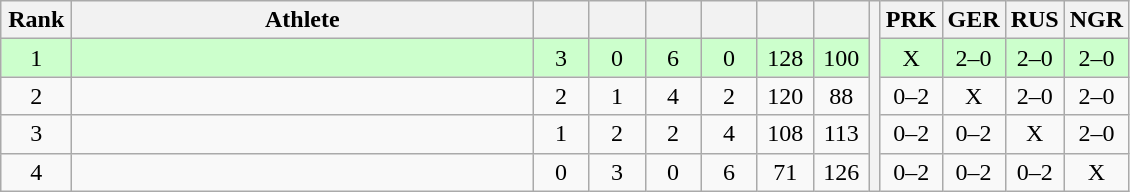<table class="wikitable" style="text-align:center">
<tr>
<th width=40>Rank</th>
<th width=300>Athlete</th>
<th width=30></th>
<th width=30></th>
<th width=30></th>
<th width=30></th>
<th width=30></th>
<th width=30></th>
<th rowspan=5></th>
<th width=30>PRK</th>
<th width=30>GER</th>
<th width=30>RUS</th>
<th width=30>NGR</th>
</tr>
<tr style="background-color:#ccffcc;">
<td>1</td>
<td align=left></td>
<td>3</td>
<td>0</td>
<td>6</td>
<td>0</td>
<td>128</td>
<td>100</td>
<td>X</td>
<td>2–0</td>
<td>2–0</td>
<td>2–0</td>
</tr>
<tr>
<td>2</td>
<td align=left></td>
<td>2</td>
<td>1</td>
<td>4</td>
<td>2</td>
<td>120</td>
<td>88</td>
<td>0–2</td>
<td>X</td>
<td>2–0</td>
<td>2–0</td>
</tr>
<tr>
<td>3</td>
<td align=left></td>
<td>1</td>
<td>2</td>
<td>2</td>
<td>4</td>
<td>108</td>
<td>113</td>
<td>0–2</td>
<td>0–2</td>
<td>X</td>
<td>2–0</td>
</tr>
<tr>
<td>4</td>
<td align=left></td>
<td>0</td>
<td>3</td>
<td>0</td>
<td>6</td>
<td>71</td>
<td>126</td>
<td>0–2</td>
<td>0–2</td>
<td>0–2</td>
<td>X</td>
</tr>
</table>
